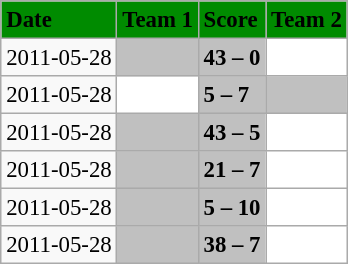<table class="wikitable" style="margin:0.5em auto; font-size:95%">
<tr bgcolor="008B00">
<td><strong>Date</strong></td>
<td><strong>Team 1</strong></td>
<td><strong>Score</strong></td>
<td><strong>Team 2</strong></td>
</tr>
<tr>
<td>2011-05-28</td>
<td bgcolor="silver"></td>
<td bgcolor="silver"><strong>43 – 0</strong></td>
<td bgcolor="white"></td>
</tr>
<tr>
<td>2011-05-28</td>
<td bgcolor="white"></td>
<td bgcolor="silver"><strong>5 – 7</strong></td>
<td bgcolor="silver"></td>
</tr>
<tr>
<td>2011-05-28</td>
<td bgcolor="silver"></td>
<td bgcolor="silver"><strong>43 – 5</strong></td>
<td bgcolor="white"></td>
</tr>
<tr>
<td>2011-05-28</td>
<td bgcolor="silver"></td>
<td bgcolor="silver"><strong>21 – 7</strong></td>
<td bgcolor="white"></td>
</tr>
<tr>
<td>2011-05-28</td>
<td bgcolor="silver"></td>
<td bgcolor="silver"><strong>5 – 10</strong></td>
<td bgcolor="white"></td>
</tr>
<tr>
<td>2011-05-28</td>
<td bgcolor="silver"></td>
<td bgcolor="silver"><strong>38 – 7</strong></td>
<td bgcolor="white"></td>
</tr>
</table>
